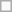<table class="infobox" id="4">
</table>
